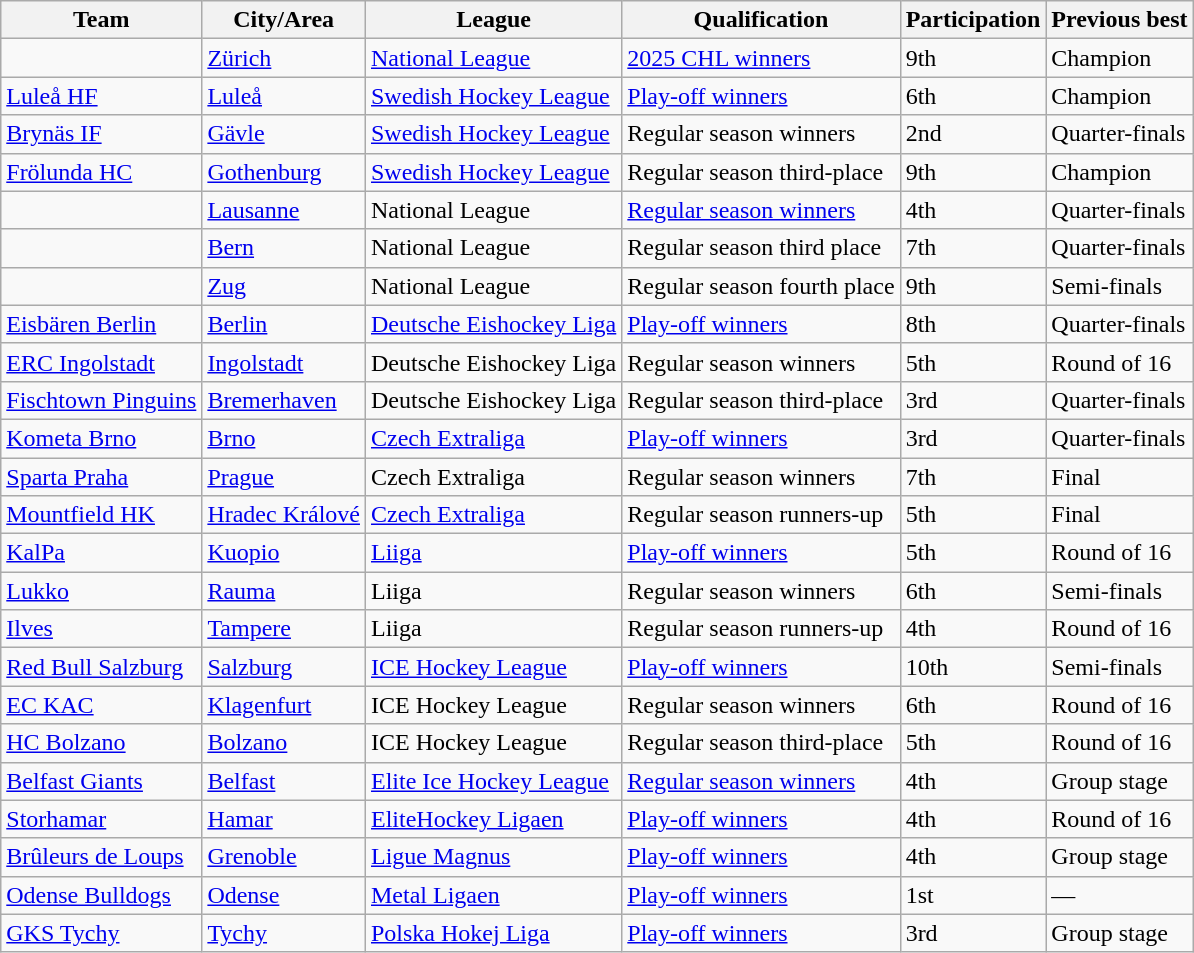<table class="wikitable sortable" style="text-align:left">
<tr>
<th>Team</th>
<th>City/Area</th>
<th>League</th>
<th>Qualification</th>
<th>Participation</th>
<th>Previous best</th>
</tr>
<tr>
<td></td>
<td><a href='#'>Zürich</a></td>
<td><a href='#'>National League</a></td>
<td><a href='#'>2025 CHL winners</a></td>
<td>9th</td>
<td data-sort-value="1">Champion</td>
</tr>
<tr>
<td> <a href='#'>Luleå HF</a></td>
<td><a href='#'>Luleå</a></td>
<td><a href='#'>Swedish Hockey League</a></td>
<td><a href='#'>Play-off winners</a></td>
<td>6th</td>
<td data-sort-value="1">Champion</td>
</tr>
<tr>
<td> <a href='#'>Brynäs IF</a></td>
<td><a href='#'>Gävle</a></td>
<td><a href='#'>Swedish Hockey League</a></td>
<td>Regular season winners</td>
<td>2nd</td>
<td data-sort-value="4">Quarter-finals</td>
</tr>
<tr>
<td> <a href='#'>Frölunda HC</a></td>
<td><a href='#'>Gothenburg</a></td>
<td><a href='#'>Swedish Hockey League</a></td>
<td>Regular season third-place</td>
<td>9th</td>
<td data-sort-value="1">Champion</td>
</tr>
<tr>
<td></td>
<td><a href='#'>Lausanne</a></td>
<td>National League</td>
<td><a href='#'>Regular season winners</a></td>
<td>4th</td>
<td data-sort-value="4">Quarter-finals</td>
</tr>
<tr>
<td></td>
<td><a href='#'>Bern</a></td>
<td>National League</td>
<td>Regular season third place</td>
<td>7th</td>
<td data-sort-value="4">Quarter-finals</td>
</tr>
<tr>
<td></td>
<td><a href='#'>Zug</a></td>
<td>National League</td>
<td>Regular season fourth place</td>
<td>9th</td>
<td data-sort-value="3">Semi-finals</td>
</tr>
<tr>
<td> <a href='#'>Eisbären Berlin</a></td>
<td><a href='#'>Berlin</a></td>
<td><a href='#'>Deutsche Eishockey Liga</a></td>
<td><a href='#'>Play-off winners</a></td>
<td>8th</td>
<td data-sort-value="4">Quarter-finals</td>
</tr>
<tr>
<td> <a href='#'>ERC Ingolstadt</a></td>
<td><a href='#'>Ingolstadt</a></td>
<td>Deutsche Eishockey Liga</td>
<td>Regular season winners</td>
<td>5th</td>
<td data-sort-value="5">Round of 16</td>
</tr>
<tr>
<td> <a href='#'>Fischtown Pinguins</a></td>
<td><a href='#'>Bremerhaven</a></td>
<td>Deutsche Eishockey Liga</td>
<td>Regular season third-place</td>
<td>3rd</td>
<td data-sort-value="4">Quarter-finals</td>
</tr>
<tr>
<td> <a href='#'>Kometa Brno</a></td>
<td><a href='#'>Brno</a></td>
<td><a href='#'>Czech Extraliga</a></td>
<td><a href='#'>Play-off winners</a></td>
<td>3rd</td>
<td data-sort-value="4">Quarter-finals</td>
</tr>
<tr>
<td> <a href='#'>Sparta Praha</a></td>
<td><a href='#'>Prague</a></td>
<td>Czech Extraliga</td>
<td>Regular season winners</td>
<td>7th</td>
<td data-sort-value="2">Final</td>
</tr>
<tr>
<td> <a href='#'>Mountfield HK</a></td>
<td><a href='#'>Hradec Králové</a></td>
<td><a href='#'>Czech Extraliga</a></td>
<td>Regular season runners-up</td>
<td>5th</td>
<td data-sort-value="2">Final</td>
</tr>
<tr>
<td> <a href='#'>KalPa</a></td>
<td><a href='#'>Kuopio</a></td>
<td><a href='#'>Liiga</a></td>
<td><a href='#'>Play-off winners</a></td>
<td>5th</td>
<td data-sort-value="5">Round of 16</td>
</tr>
<tr>
<td> <a href='#'>Lukko</a></td>
<td><a href='#'>Rauma</a></td>
<td>Liiga</td>
<td>Regular season winners</td>
<td>6th</td>
<td data-sort-value="3">Semi-finals</td>
</tr>
<tr>
<td> <a href='#'>Ilves</a></td>
<td><a href='#'>Tampere</a></td>
<td>Liiga</td>
<td>Regular season runners-up</td>
<td>4th</td>
<td data-sort-value="5">Round of 16</td>
</tr>
<tr>
<td> <a href='#'>Red Bull Salzburg</a></td>
<td><a href='#'>Salzburg</a></td>
<td><a href='#'>ICE Hockey League</a></td>
<td><a href='#'>Play-off winners</a></td>
<td>10th</td>
<td data-sort-value="3">Semi-finals</td>
</tr>
<tr>
<td> <a href='#'>EC KAC</a></td>
<td><a href='#'>Klagenfurt</a></td>
<td>ICE Hockey League</td>
<td>Regular season winners</td>
<td>6th</td>
<td data-sort-value="5">Round of 16</td>
</tr>
<tr>
<td> <a href='#'>HC Bolzano</a></td>
<td><a href='#'>Bolzano</a></td>
<td>ICE Hockey League</td>
<td>Regular season third-place</td>
<td>5th</td>
<td data-sort-value="5">Round of 16</td>
</tr>
<tr>
<td> <a href='#'>Belfast Giants</a></td>
<td><a href='#'>Belfast</a></td>
<td><a href='#'>Elite Ice Hockey League</a></td>
<td><a href='#'>Regular season winners</a></td>
<td>4th</td>
<td data-sort-value="7">Group stage</td>
</tr>
<tr>
<td> <a href='#'>Storhamar</a></td>
<td><a href='#'>Hamar</a></td>
<td><a href='#'>EliteHockey Ligaen</a></td>
<td><a href='#'>Play-off winners</a></td>
<td>4th</td>
<td data-sort-value="5">Round of 16</td>
</tr>
<tr>
<td> <a href='#'>Brûleurs de Loups</a></td>
<td><a href='#'>Grenoble</a></td>
<td><a href='#'>Ligue Magnus</a></td>
<td><a href='#'>Play-off winners</a></td>
<td>4th</td>
<td data-sort-value="7">Group stage</td>
</tr>
<tr>
<td> <a href='#'>Odense Bulldogs</a></td>
<td><a href='#'>Odense</a></td>
<td><a href='#'>Metal Ligaen</a></td>
<td><a href='#'>Play-off winners</a></td>
<td>1st</td>
<td data-sort-value="8">—</td>
</tr>
<tr>
<td> <a href='#'>GKS Tychy</a></td>
<td><a href='#'>Tychy</a></td>
<td><a href='#'>Polska Hokej Liga</a></td>
<td><a href='#'>Play-off winners</a></td>
<td>3rd</td>
<td data-sort-value="7">Group stage</td>
</tr>
</table>
